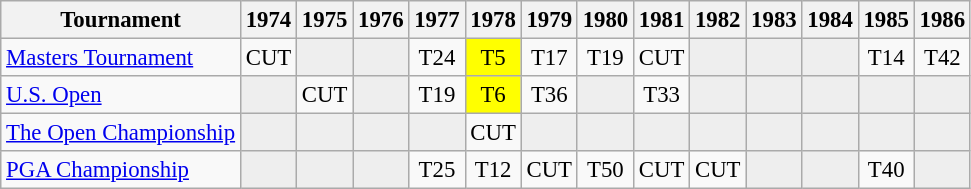<table class="wikitable" style="font-size:95%;text-align:center;">
<tr>
<th>Tournament</th>
<th>1974</th>
<th>1975</th>
<th>1976</th>
<th>1977</th>
<th>1978</th>
<th>1979</th>
<th>1980</th>
<th>1981</th>
<th>1982</th>
<th>1983</th>
<th>1984</th>
<th>1985</th>
<th>1986</th>
</tr>
<tr>
<td align=left><a href='#'>Masters Tournament</a></td>
<td>CUT</td>
<td style="background:#eeeeee;"></td>
<td style="background:#eeeeee;"></td>
<td>T24</td>
<td style="background:yellow;">T5</td>
<td>T17</td>
<td>T19</td>
<td>CUT</td>
<td style="background:#eeeeee;"></td>
<td style="background:#eeeeee;"></td>
<td style="background:#eeeeee;"></td>
<td>T14</td>
<td>T42</td>
</tr>
<tr>
<td align=left><a href='#'>U.S. Open</a></td>
<td style="background:#eeeeee;"></td>
<td>CUT</td>
<td style="background:#eeeeee;"></td>
<td>T19</td>
<td style="background:yellow;">T6</td>
<td>T36</td>
<td style="background:#eeeeee;"></td>
<td>T33</td>
<td style="background:#eeeeee;"></td>
<td style="background:#eeeeee;"></td>
<td style="background:#eeeeee;"></td>
<td style="background:#eeeeee;"></td>
<td style="background:#eeeeee;"></td>
</tr>
<tr>
<td align=left><a href='#'>The Open Championship</a></td>
<td style="background:#eeeeee;"></td>
<td style="background:#eeeeee;"></td>
<td style="background:#eeeeee;"></td>
<td style="background:#eeeeee;"></td>
<td>CUT</td>
<td style="background:#eeeeee;"></td>
<td style="background:#eeeeee;"></td>
<td style="background:#eeeeee;"></td>
<td style="background:#eeeeee;"></td>
<td style="background:#eeeeee;"></td>
<td style="background:#eeeeee;"></td>
<td style="background:#eeeeee;"></td>
<td style="background:#eeeeee;"></td>
</tr>
<tr>
<td align=left><a href='#'>PGA Championship</a></td>
<td style="background:#eeeeee;"></td>
<td style="background:#eeeeee;"></td>
<td style="background:#eeeeee;"></td>
<td>T25</td>
<td>T12</td>
<td>CUT</td>
<td>T50</td>
<td>CUT</td>
<td>CUT</td>
<td style="background:#eeeeee;"></td>
<td style="background:#eeeeee;"></td>
<td>T40</td>
<td style="background:#eeeeee;"></td>
</tr>
</table>
